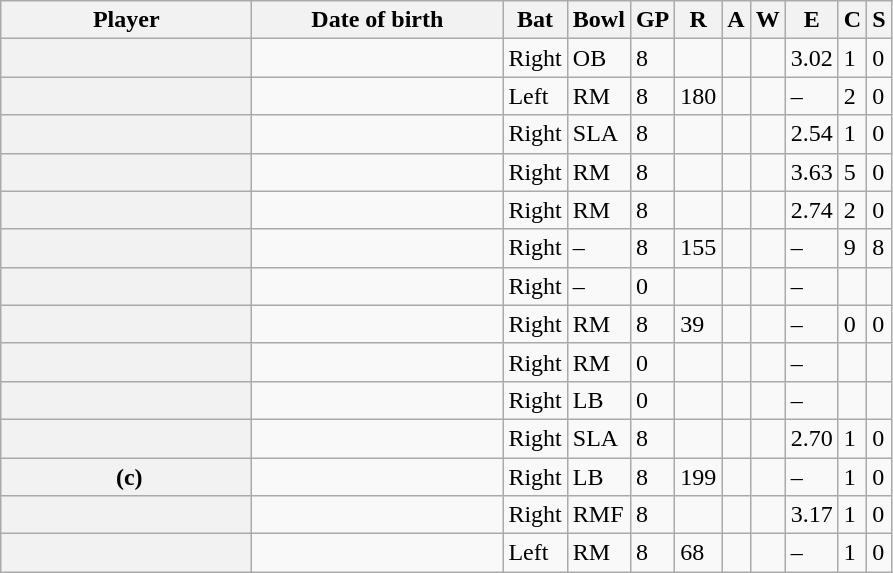<table class="wikitable sortable plainrowheaders">
<tr>
<th scope="col" width="160">Player</th>
<th scope="col" width="160">Date of birth</th>
<th scope="col">Bat</th>
<th scope="col">Bowl</th>
<th scope="col">GP</th>
<th scope="col">R</th>
<th scope="col">A</th>
<th scope="col">W</th>
<th scope="col">E</th>
<th scope="col">C</th>
<th scope="col">S</th>
</tr>
<tr>
<th scope="row"></th>
<td></td>
<td>Right</td>
<td>OB</td>
<td>8</td>
<td></td>
<td></td>
<td></td>
<td>3.02</td>
<td>1</td>
<td>0</td>
</tr>
<tr>
<th scope="row"></th>
<td></td>
<td>Left</td>
<td>RM</td>
<td>8</td>
<td>180</td>
<td></td>
<td></td>
<td>–</td>
<td>2</td>
<td>0</td>
</tr>
<tr>
<th scope="row"></th>
<td></td>
<td>Right</td>
<td>SLA</td>
<td>8</td>
<td></td>
<td></td>
<td></td>
<td>2.54</td>
<td>1</td>
<td>0</td>
</tr>
<tr>
<th scope="row"></th>
<td></td>
<td>Right</td>
<td>RM</td>
<td>8</td>
<td></td>
<td></td>
<td></td>
<td>3.63</td>
<td>5</td>
<td>0</td>
</tr>
<tr>
<th scope="row"></th>
<td></td>
<td>Right</td>
<td>RM</td>
<td>8</td>
<td></td>
<td></td>
<td></td>
<td>2.74</td>
<td>2</td>
<td>0</td>
</tr>
<tr>
<th scope="row"> </th>
<td></td>
<td>Right</td>
<td>–</td>
<td>8</td>
<td>155</td>
<td></td>
<td></td>
<td>–</td>
<td>9</td>
<td>8</td>
</tr>
<tr>
<th scope="row"> </th>
<td></td>
<td>Right</td>
<td>–</td>
<td>0</td>
<td></td>
<td></td>
<td></td>
<td>–</td>
<td></td>
<td></td>
</tr>
<tr>
<th scope="row"></th>
<td></td>
<td>Right</td>
<td>RM</td>
<td>8</td>
<td>39</td>
<td></td>
<td></td>
<td>–</td>
<td>0</td>
<td>0</td>
</tr>
<tr>
<th scope="row"> </th>
<td></td>
<td>Right</td>
<td>RM</td>
<td>0</td>
<td></td>
<td></td>
<td></td>
<td>–</td>
<td></td>
<td></td>
</tr>
<tr>
<th scope="row"></th>
<td></td>
<td>Right</td>
<td>LB</td>
<td>0</td>
<td></td>
<td></td>
<td></td>
<td>–</td>
<td></td>
<td></td>
</tr>
<tr>
<th scope="row"></th>
<td></td>
<td>Right</td>
<td>SLA</td>
<td>8</td>
<td></td>
<td></td>
<td></td>
<td>2.70</td>
<td>1</td>
<td>0</td>
</tr>
<tr>
<th scope="row"> (c)</th>
<td></td>
<td>Right</td>
<td>LB</td>
<td>8</td>
<td>199</td>
<td></td>
<td></td>
<td>–</td>
<td>1</td>
<td>0</td>
</tr>
<tr>
<th scope="row"></th>
<td></td>
<td>Right</td>
<td>RMF</td>
<td>8</td>
<td></td>
<td></td>
<td></td>
<td>3.17</td>
<td>1</td>
<td>0</td>
</tr>
<tr>
<th scope="row"></th>
<td></td>
<td>Left</td>
<td>RM</td>
<td>8</td>
<td>68</td>
<td></td>
<td></td>
<td>–</td>
<td>1</td>
<td>0</td>
</tr>
</table>
